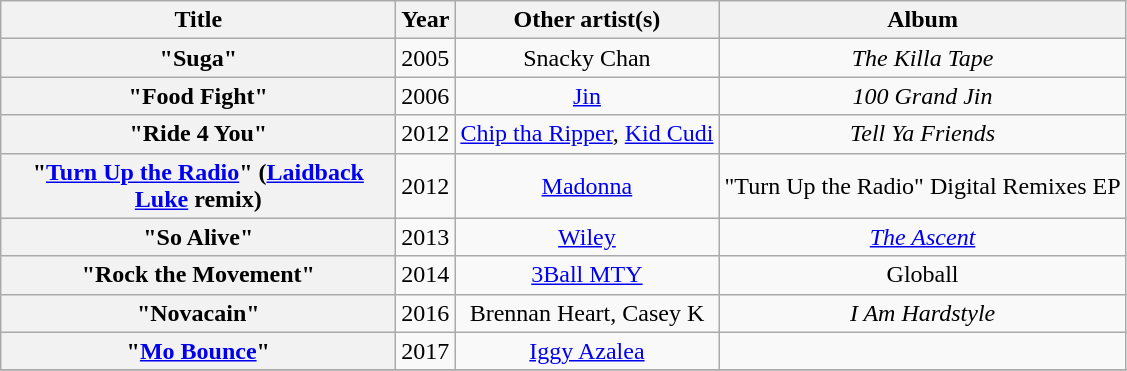<table class="wikitable plainrowheaders" style="text-align:center;" border="1">
<tr>
<th scope="col" style="width:16em;">Title</th>
<th scope="col">Year</th>
<th scope="col">Other artist(s)</th>
<th scope="col">Album</th>
</tr>
<tr>
<th scope="row">"Suga"</th>
<td>2005</td>
<td>Snacky Chan</td>
<td><em>The Killa Tape</em></td>
</tr>
<tr>
<th scope="row">"Food Fight"</th>
<td>2006</td>
<td><a href='#'>Jin</a></td>
<td><em>100 Grand Jin</em></td>
</tr>
<tr>
<th scope="row">"Ride 4 You"</th>
<td>2012</td>
<td><a href='#'>Chip tha Ripper</a>, <a href='#'>Kid Cudi</a></td>
<td><em>Tell Ya Friends</em></td>
</tr>
<tr>
<th scope="row">"<a href='#'>Turn Up the Radio</a>" (<a href='#'>Laidback Luke</a> remix)</th>
<td>2012</td>
<td><a href='#'>Madonna</a></td>
<td>"Turn Up the Radio" Digital Remixes EP</td>
</tr>
<tr>
<th scope="row">"So Alive"</th>
<td>2013</td>
<td><a href='#'>Wiley</a></td>
<td><em><a href='#'>The Ascent</a></em></td>
</tr>
<tr>
<th scope="row">"Rock the Movement"</th>
<td>2014</td>
<td><a href='#'>3Ball MTY</a></td>
<td>Globall</td>
</tr>
<tr>
<th scope="row">"Novacain"</th>
<td>2016</td>
<td>Brennan Heart, Casey K</td>
<td><em>I Am Hardstyle</em></td>
</tr>
<tr>
<th scope="row">"<a href='#'>Mo Bounce</a>"</th>
<td>2017</td>
<td><a href='#'>Iggy Azalea</a></td>
<td></td>
</tr>
<tr>
</tr>
</table>
